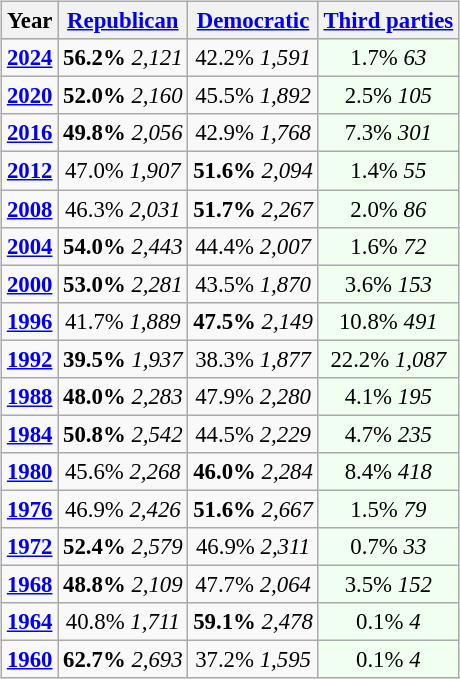<table class="wikitable" style="float:right; font-size:95%;">
<tr bgcolor=lightgrey>
<th>Year</th>
<th><a href='#'>Republican</a></th>
<th><a href='#'>Democratic</a></th>
<th><a href='#'>Third parties</a></th>
</tr>
<tr>
<td style="text-align:center;" ><strong><a href='#'>2024</a></strong></td>
<td style="text-align:center;" ><strong>56.2%</strong> <em>2,121</em></td>
<td style="text-align:center;" >42.2% <em>1,591</em></td>
<td style="text-align:center; background:honeyDew;">1.7% <em>63</em></td>
</tr>
<tr>
<td style="text-align:center;" ><strong><a href='#'>2020</a></strong></td>
<td style="text-align:center;" ><strong>52.0%</strong> <em>2,160</em></td>
<td style="text-align:center;" >45.5% <em>1,892</em></td>
<td style="text-align:center; background:honeyDew;">2.5% <em>105</em></td>
</tr>
<tr>
<td style="text-align:center;" ><strong><a href='#'>2016</a></strong></td>
<td style="text-align:center;" ><strong>49.8%</strong> <em>2,056</em></td>
<td style="text-align:center;" >42.9% <em>1,768</em></td>
<td style="text-align:center; background:honeyDew;">7.3% <em>301</em></td>
</tr>
<tr>
<td style="text-align:center;" ><strong><a href='#'>2012</a></strong></td>
<td style="text-align:center;" >47.0% <em>1,907</em></td>
<td style="text-align:center;" ><strong>51.6%</strong> <em>2,094</em></td>
<td style="text-align:center; background:honeyDew;">1.4% <em>55</em></td>
</tr>
<tr>
<td style="text-align:center;" ><strong><a href='#'>2008</a></strong></td>
<td style="text-align:center;" >46.3% <em>2,031</em></td>
<td style="text-align:center;" ><strong>51.7%</strong> <em>2,267</em></td>
<td style="text-align:center; background:honeyDew;">2.0% <em>86</em></td>
</tr>
<tr>
<td style="text-align:center;" ><strong><a href='#'>2004</a></strong></td>
<td style="text-align:center;" ><strong>54.0%</strong> <em>2,443</em></td>
<td style="text-align:center;" >44.4% <em>2,007</em></td>
<td style="text-align:center; background:honeyDew;">1.6% <em>72</em></td>
</tr>
<tr>
<td style="text-align:center;" ><strong><a href='#'>2000</a></strong></td>
<td style="text-align:center;" ><strong>53.0%</strong> <em>2,281</em></td>
<td style="text-align:center;" >43.5% <em>1,870</em></td>
<td style="text-align:center; background:honeyDew;">3.6% <em>153</em></td>
</tr>
<tr>
<td style="text-align:center;" ><strong><a href='#'>1996</a></strong></td>
<td style="text-align:center;" >41.7% <em>1,889</em></td>
<td style="text-align:center;" ><strong>47.5%</strong> <em>2,149</em></td>
<td style="text-align:center; background:honeyDew;">10.8% <em>491</em></td>
</tr>
<tr>
<td style="text-align:center;" ><strong><a href='#'>1992</a></strong></td>
<td style="text-align:center;" ><strong>39.5%</strong> <em>1,937</em></td>
<td style="text-align:center;" >38.3% <em>1,877</em></td>
<td style="text-align:center; background:honeyDew;">22.2% <em>1,087</em></td>
</tr>
<tr>
<td style="text-align:center;" ><strong><a href='#'>1988</a></strong></td>
<td style="text-align:center;" ><strong>48.0%</strong> <em>2,283</em></td>
<td style="text-align:center;" >47.9% <em>2,280</em></td>
<td style="text-align:center; background:honeyDew;">4.1% <em>195</em></td>
</tr>
<tr>
<td style="text-align:center;" ><strong><a href='#'>1984</a></strong></td>
<td style="text-align:center;" ><strong>50.8%</strong> <em>2,542</em></td>
<td style="text-align:center;" >44.5% <em>2,229</em></td>
<td style="text-align:center; background:honeyDew;">4.7% <em>235</em></td>
</tr>
<tr>
<td style="text-align:center;" ><strong><a href='#'>1980</a></strong></td>
<td style="text-align:center;" >45.6% <em>2,268</em></td>
<td style="text-align:center;" ><strong>46.0%</strong> <em>2,284</em></td>
<td style="text-align:center; background:honeyDew;">8.4% <em>418</em></td>
</tr>
<tr>
<td style="text-align:center;" ><strong><a href='#'>1976</a></strong></td>
<td style="text-align:center;" >46.9% <em>2,426</em></td>
<td style="text-align:center;" ><strong>51.6%</strong> <em>2,667</em></td>
<td style="text-align:center; background:honeyDew;">1.5% <em>79</em></td>
</tr>
<tr>
<td style="text-align:center;" ><strong><a href='#'>1972</a></strong></td>
<td style="text-align:center;" ><strong>52.4%</strong> <em>2,579</em></td>
<td style="text-align:center;" >46.9% <em>2,311</em></td>
<td style="text-align:center; background:honeyDew;">0.7% <em>33</em></td>
</tr>
<tr>
<td style="text-align:center;" ><strong><a href='#'>1968</a></strong></td>
<td style="text-align:center;" ><strong>48.8%</strong> <em>2,109</em></td>
<td style="text-align:center;" >47.7% <em>2,064</em></td>
<td style="text-align:center; background:honeyDew;">3.5% <em>152</em></td>
</tr>
<tr>
<td style="text-align:center;" ><strong><a href='#'>1964</a></strong></td>
<td style="text-align:center;" >40.8% <em>1,711</em></td>
<td style="text-align:center;" ><strong>59.1%</strong> <em>2,478</em></td>
<td style="text-align:center; background:honeyDew;">0.1% <em>4</em></td>
</tr>
<tr>
<td style="text-align:center;" ><strong><a href='#'>1960</a></strong></td>
<td style="text-align:center;" ><strong>62.7%</strong> <em>2,693</em></td>
<td style="text-align:center;" >37.2% <em>1,595</em></td>
<td style="text-align:center; background:honeyDew;">0.1% <em>4</em></td>
</tr>
</table>
